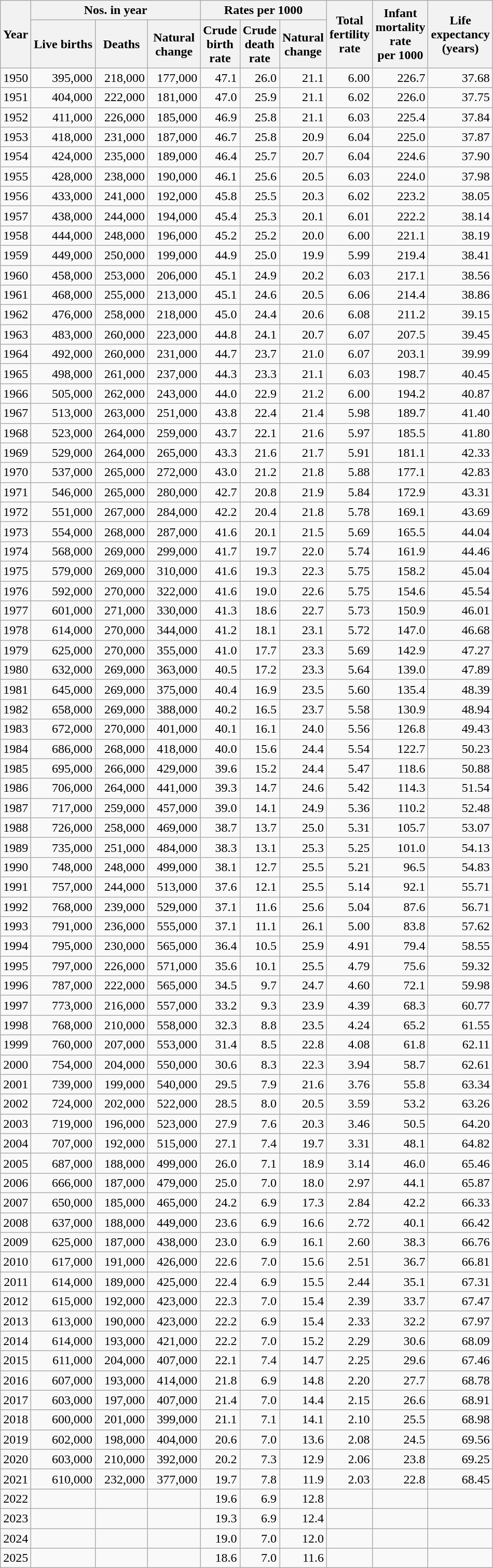<table class="wikitable" style="text-align:right">
<tr>
<th rowspan=2>Year</th>
<th colspan=3>Nos. in year</th>
<th colspan=3>Rates per 1000</th>
<th rowspan=2>Total<br>fertility<br>rate</th>
<th rowspan=2>Infant<br>mortality<br>rate<br>per 1000</th>
<th rowspan=2>Life<br>expectancy<br>(years)</th>
</tr>
<tr>
<th>Live births</th>
<th>Deaths</th>
<th>Natural<br>change</th>
<th>Crude<br>birth<br>rate</th>
<th>Crude<br>death<br>rate</th>
<th>Natural<br>change</th>
</tr>
<tr>
<td>1950</td>
<td>   395,000</td>
<td>   218,000</td>
<td>   177,000</td>
<td>47.1</td>
<td>26.0</td>
<td>21.1</td>
<td>6.00</td>
<td>226.7</td>
<td>37.68</td>
</tr>
<tr>
<td>1951</td>
<td>  404,000</td>
<td>  222,000</td>
<td>  181,000</td>
<td>47.0</td>
<td>25.9</td>
<td>21.1</td>
<td>6.02</td>
<td>226.0</td>
<td>37.75</td>
</tr>
<tr>
<td>1952</td>
<td>  411,000</td>
<td>  226,000</td>
<td>  185,000</td>
<td>46.9</td>
<td>25.8</td>
<td>21.1</td>
<td>6.03</td>
<td>225.4</td>
<td>37.84</td>
</tr>
<tr>
<td>1953</td>
<td>  418,000</td>
<td>  231,000</td>
<td>  187,000</td>
<td>46.7</td>
<td>25.8</td>
<td>20.9</td>
<td>6.04</td>
<td>225.0</td>
<td>37.87</td>
</tr>
<tr>
<td>1954</td>
<td>  424,000</td>
<td>  235,000</td>
<td>  189,000</td>
<td>46.4</td>
<td>25.7</td>
<td>20.7</td>
<td>6.04</td>
<td>224.6</td>
<td>37.90</td>
</tr>
<tr>
<td>1955</td>
<td>  428,000</td>
<td>  238,000</td>
<td>  190,000</td>
<td>46.1</td>
<td>25.6</td>
<td>20.5</td>
<td>6.03</td>
<td>224.0</td>
<td>37.98</td>
</tr>
<tr>
<td>1956</td>
<td>  433,000</td>
<td>  241,000</td>
<td>  192,000</td>
<td>45.8</td>
<td>25.5</td>
<td>20.3</td>
<td>6.02</td>
<td>223.2</td>
<td>38.05</td>
</tr>
<tr>
<td>1957</td>
<td>  438,000</td>
<td>  244,000</td>
<td>  194,000</td>
<td>45.4</td>
<td>25.3</td>
<td>20.1</td>
<td>6.01</td>
<td>222.2</td>
<td>38.14</td>
</tr>
<tr>
<td>1958</td>
<td>  444,000</td>
<td>  248,000</td>
<td>  196,000</td>
<td>45.2</td>
<td>25.2</td>
<td>20.0</td>
<td>6.00</td>
<td>221.1</td>
<td>38.19</td>
</tr>
<tr>
<td>1959</td>
<td>  449,000</td>
<td>  250,000</td>
<td>  199,000</td>
<td>44.9</td>
<td>25.0</td>
<td>19.9</td>
<td>5.99</td>
<td>219.4</td>
<td>38.41</td>
</tr>
<tr>
<td>1960</td>
<td>  458,000</td>
<td>  253,000</td>
<td>  206,000</td>
<td>45.1</td>
<td>24.9</td>
<td>20.2</td>
<td>6.03</td>
<td>217.1</td>
<td>38.56</td>
</tr>
<tr>
<td>1961</td>
<td>  468,000</td>
<td>  255,000</td>
<td>  213,000</td>
<td>45.1</td>
<td>24.6</td>
<td>20.5</td>
<td>6.06</td>
<td>214.4</td>
<td>38.86</td>
</tr>
<tr>
<td>1962</td>
<td>  476,000</td>
<td>  258,000</td>
<td>  218,000</td>
<td>45.0</td>
<td>24.4</td>
<td>20.6</td>
<td>6.08</td>
<td>211.2</td>
<td>39.15</td>
</tr>
<tr>
<td>1963</td>
<td>  483,000</td>
<td>  260,000</td>
<td>  223,000</td>
<td>44.8</td>
<td>24.1</td>
<td>20.7</td>
<td>6.07</td>
<td>207.5</td>
<td>39.45</td>
</tr>
<tr>
<td>1964</td>
<td>  492,000</td>
<td>  260,000</td>
<td>  231,000</td>
<td>44.7</td>
<td>23.7</td>
<td>21.0</td>
<td>6.07</td>
<td>203.1</td>
<td>39.99</td>
</tr>
<tr>
<td>1965</td>
<td>  498,000</td>
<td>  261,000</td>
<td>  237,000</td>
<td>44.3</td>
<td>23.3</td>
<td>21.1</td>
<td>6.03</td>
<td>198.7</td>
<td>40.45</td>
</tr>
<tr>
<td>1966</td>
<td>  505,000</td>
<td>  262,000</td>
<td>  243,000</td>
<td>44.0</td>
<td>22.9</td>
<td>21.2</td>
<td>6.00</td>
<td>194.2</td>
<td>40.87</td>
</tr>
<tr>
<td>1967</td>
<td>  513,000</td>
<td>  263,000</td>
<td>  251,000</td>
<td>43.8</td>
<td>22.4</td>
<td>21.4</td>
<td>5.98</td>
<td>189.7</td>
<td>41.40</td>
</tr>
<tr>
<td>1968</td>
<td>  523,000</td>
<td>  264,000</td>
<td>  259,000</td>
<td>43.7</td>
<td>22.1</td>
<td>21.6</td>
<td>5.97</td>
<td>185.5</td>
<td>41.80</td>
</tr>
<tr>
<td>1969</td>
<td>  529,000</td>
<td>  264,000</td>
<td>  265,000</td>
<td>43.3</td>
<td>21.6</td>
<td>21.7</td>
<td>5.91</td>
<td>181.1</td>
<td>42.33</td>
</tr>
<tr>
<td>1970</td>
<td>  537,000</td>
<td>  265,000</td>
<td>  272,000</td>
<td>43.0</td>
<td>21.2</td>
<td>21.8</td>
<td>5.88</td>
<td>177.1</td>
<td>42.83</td>
</tr>
<tr>
<td>1971</td>
<td>  546,000</td>
<td>  265,000</td>
<td>  280,000</td>
<td>42.7</td>
<td>20.8</td>
<td>21.9</td>
<td>5.84</td>
<td>172.9</td>
<td>43.31</td>
</tr>
<tr>
<td>1972</td>
<td>  551,000</td>
<td>  267,000</td>
<td>  284,000</td>
<td>42.2</td>
<td>20.4</td>
<td>21.8</td>
<td>5.78</td>
<td>169.1</td>
<td>43.69</td>
</tr>
<tr>
<td>1973</td>
<td>  554,000</td>
<td>  268,000</td>
<td>  287,000</td>
<td>41.6</td>
<td>20.1</td>
<td>21.5</td>
<td>5.69</td>
<td>165.5</td>
<td>44.04</td>
</tr>
<tr>
<td>1974</td>
<td>  568,000</td>
<td>  269,000</td>
<td>  299,000</td>
<td>41.7</td>
<td>19.7</td>
<td>22.0</td>
<td>5.74</td>
<td>161.9</td>
<td>44.46</td>
</tr>
<tr>
<td>1975</td>
<td>  579,000</td>
<td>  269,000</td>
<td>  310,000</td>
<td>41.6</td>
<td>19.3</td>
<td>22.3</td>
<td>5.75</td>
<td>158.2</td>
<td>45.04</td>
</tr>
<tr>
<td>1976</td>
<td>  592,000</td>
<td>  270,000</td>
<td>  322,000</td>
<td>41.6</td>
<td>19.0</td>
<td>22.6</td>
<td>5.75</td>
<td>154.6</td>
<td>45.54</td>
</tr>
<tr>
<td>1977</td>
<td>  601,000</td>
<td>  271,000</td>
<td>  330,000</td>
<td>41.3</td>
<td>18.6</td>
<td>22.7</td>
<td>5.73</td>
<td>150.9</td>
<td>46.01</td>
</tr>
<tr>
<td>1978</td>
<td>  614,000</td>
<td>  270,000</td>
<td>  344,000</td>
<td>41.2</td>
<td>18.1</td>
<td>23.1</td>
<td>5.72</td>
<td>147.0</td>
<td>46.68</td>
</tr>
<tr>
<td>1979</td>
<td>  625,000</td>
<td>  270,000</td>
<td>  355,000</td>
<td>41.0</td>
<td>17.7</td>
<td>23.3</td>
<td>5.69</td>
<td>142.9</td>
<td>47.27</td>
</tr>
<tr>
<td>1980</td>
<td>  632,000</td>
<td>  269,000</td>
<td>  363,000</td>
<td>40.5</td>
<td>17.2</td>
<td>23.3</td>
<td>5.64</td>
<td>139.0</td>
<td>47.89</td>
</tr>
<tr>
<td>1981</td>
<td>  645,000</td>
<td>  269,000</td>
<td>  375,000</td>
<td>40.4</td>
<td>16.9</td>
<td>23.5</td>
<td>5.60</td>
<td>135.4</td>
<td>48.39</td>
</tr>
<tr>
<td>1982</td>
<td>  658,000</td>
<td>  269,000</td>
<td>  388,000</td>
<td>40.2</td>
<td>16.5</td>
<td>23.7</td>
<td>5.58</td>
<td>130.9</td>
<td>48.94</td>
</tr>
<tr>
<td>1983</td>
<td>  672,000</td>
<td>  270,000</td>
<td>  401,000</td>
<td>40.1</td>
<td>16.1</td>
<td>24.0</td>
<td>5.56</td>
<td>126.8</td>
<td>49.43</td>
</tr>
<tr>
<td>1984</td>
<td>  686,000</td>
<td>  268,000</td>
<td>  418,000</td>
<td>40.0</td>
<td>15.6</td>
<td>24.4</td>
<td>5.54</td>
<td>122.7</td>
<td>50.23</td>
</tr>
<tr>
<td>1985</td>
<td>  695,000</td>
<td>  266,000</td>
<td>  429,000</td>
<td>39.6</td>
<td>15.2</td>
<td>24.4</td>
<td>5.47</td>
<td>118.6</td>
<td>50.88</td>
</tr>
<tr>
<td>1986</td>
<td>  706,000</td>
<td>  264,000</td>
<td>  441,000</td>
<td>39.3</td>
<td>14.7</td>
<td>24.6</td>
<td>5.42</td>
<td>114.3</td>
<td>51.54</td>
</tr>
<tr>
<td>1987</td>
<td>  717,000</td>
<td>  259,000</td>
<td>  457,000</td>
<td>39.0</td>
<td>14.1</td>
<td>24.9</td>
<td>5.36</td>
<td>110.2</td>
<td>52.48</td>
</tr>
<tr>
<td>1988</td>
<td>  726,000</td>
<td>  258,000</td>
<td>  469,000</td>
<td>38.7</td>
<td>13.7</td>
<td>25.0</td>
<td>5.31</td>
<td>105.7</td>
<td>53.07</td>
</tr>
<tr>
<td>1989</td>
<td>  735,000</td>
<td>  251,000</td>
<td>  484,000</td>
<td>38.3</td>
<td>13.1</td>
<td>25.3</td>
<td>5.25</td>
<td>101.0</td>
<td>54.13</td>
</tr>
<tr>
<td>1990</td>
<td>  748,000</td>
<td>  248,000</td>
<td>  499,000</td>
<td>38.1</td>
<td>12.7</td>
<td>25.5</td>
<td>5.21</td>
<td>96.5</td>
<td>54.83</td>
</tr>
<tr>
<td>1991</td>
<td>  757,000</td>
<td>  244,000</td>
<td>  513,000</td>
<td>37.6</td>
<td>12.1</td>
<td>25.5</td>
<td>5.14</td>
<td>92.1</td>
<td>55.71</td>
</tr>
<tr>
<td>1992</td>
<td>  768,000</td>
<td>  239,000</td>
<td>  529,000</td>
<td>37.1</td>
<td>11.6</td>
<td>25.6</td>
<td>5.04</td>
<td>87.6</td>
<td>56.71</td>
</tr>
<tr>
<td>1993</td>
<td>  791,000</td>
<td>  236,000</td>
<td>  555,000</td>
<td>37.1</td>
<td>11.1</td>
<td>26.1</td>
<td>5.00</td>
<td>83.8</td>
<td>57.62</td>
</tr>
<tr>
<td>1994</td>
<td>  795,000</td>
<td>  230,000</td>
<td>  565,000</td>
<td>36.4</td>
<td>10.5</td>
<td>25.9</td>
<td>4.91</td>
<td>79.4</td>
<td>58.55</td>
</tr>
<tr>
<td>1995</td>
<td>  797,000</td>
<td>  226,000</td>
<td>  571,000</td>
<td>35.6</td>
<td>10.1</td>
<td>25.5</td>
<td>4.79</td>
<td>75.6</td>
<td>59.32</td>
</tr>
<tr>
<td>1996</td>
<td>  787,000</td>
<td>  222,000</td>
<td>  565,000</td>
<td>34.5</td>
<td>9.7</td>
<td>24.7</td>
<td>4.60</td>
<td>72.1</td>
<td>59.98</td>
</tr>
<tr>
<td>1997</td>
<td>  773,000</td>
<td>  216,000</td>
<td>  557,000</td>
<td>33.2</td>
<td>9.3</td>
<td>23.9</td>
<td>4.39</td>
<td>68.3</td>
<td>60.77</td>
</tr>
<tr>
<td>1998</td>
<td>  768,000</td>
<td>  210,000</td>
<td>  558,000</td>
<td>32.3</td>
<td>8.8</td>
<td>23.5</td>
<td>4.24</td>
<td>65.2</td>
<td>61.55</td>
</tr>
<tr>
<td>1999</td>
<td>  760,000</td>
<td>  207,000</td>
<td>  553,000</td>
<td>31.4</td>
<td>8.5</td>
<td>22.8</td>
<td>4.08</td>
<td>61.8</td>
<td>62.11</td>
</tr>
<tr>
<td>2000</td>
<td>  754,000</td>
<td>  204,000</td>
<td>  550,000</td>
<td>30.6</td>
<td>8.3</td>
<td>22.3</td>
<td>3.94</td>
<td>58.7</td>
<td>62.61</td>
</tr>
<tr>
<td>2001</td>
<td>  739,000</td>
<td>  199,000</td>
<td>  540,000</td>
<td>29.5</td>
<td>7.9</td>
<td>21.6</td>
<td>3.76</td>
<td>55.8</td>
<td>63.34</td>
</tr>
<tr>
<td>2002</td>
<td>  724,000</td>
<td>  202,000</td>
<td>  522,000</td>
<td>28.5</td>
<td>8.0</td>
<td>20.5</td>
<td>3.59</td>
<td>53.2</td>
<td>63.26</td>
</tr>
<tr>
<td>2003</td>
<td>  719,000</td>
<td>  196,000</td>
<td>  523,000</td>
<td>27.9</td>
<td>7.6</td>
<td>20.3</td>
<td>3.46</td>
<td>50.5</td>
<td>64.20</td>
</tr>
<tr>
<td>2004</td>
<td>  707,000</td>
<td>  192,000</td>
<td>  515,000</td>
<td>27.1</td>
<td>7.4</td>
<td>19.7</td>
<td>3.31</td>
<td>48.1</td>
<td>64.82</td>
</tr>
<tr>
<td>2005</td>
<td>  687,000</td>
<td>  188,000</td>
<td>  499,000</td>
<td>26.0</td>
<td>7.1</td>
<td>18.9</td>
<td>3.14</td>
<td>46.0</td>
<td>65.46</td>
</tr>
<tr>
<td>2006</td>
<td>  666,000</td>
<td>  187,000</td>
<td>  479,000</td>
<td>25.0</td>
<td>7.0</td>
<td>18.0</td>
<td>2.97</td>
<td>44.1</td>
<td>65.87</td>
</tr>
<tr>
<td>2007</td>
<td>  650,000</td>
<td>  185,000</td>
<td>  465,000</td>
<td>24.2</td>
<td>6.9</td>
<td>17.3</td>
<td>2.84</td>
<td>42.2</td>
<td>66.33</td>
</tr>
<tr>
<td>2008</td>
<td>  637,000</td>
<td>  188,000</td>
<td>  449,000</td>
<td>23.6</td>
<td>6.9</td>
<td>16.6</td>
<td>2.72</td>
<td>40.1</td>
<td>66.42</td>
</tr>
<tr>
<td>2009</td>
<td>  625,000</td>
<td>  187,000</td>
<td>  438,000</td>
<td>23.0</td>
<td>6.9</td>
<td>16.1</td>
<td>2.60</td>
<td>38.3</td>
<td>66.76</td>
</tr>
<tr>
<td>2010</td>
<td>  617,000</td>
<td>  191,000</td>
<td>  426,000</td>
<td>22.6</td>
<td>7.0</td>
<td>15.6</td>
<td>2.51</td>
<td>36.7</td>
<td>66.81</td>
</tr>
<tr>
<td>2011</td>
<td>  614,000</td>
<td>  189,000</td>
<td>  425,000</td>
<td>22.4</td>
<td>6.9</td>
<td>15.5</td>
<td>2.44</td>
<td>35.1</td>
<td>67.31</td>
</tr>
<tr>
<td>2012</td>
<td>  615,000</td>
<td>  192,000</td>
<td>  423,000</td>
<td>22.3</td>
<td>7.0</td>
<td>15.4</td>
<td>2.39</td>
<td>33.7</td>
<td>67.47</td>
</tr>
<tr>
<td>2013</td>
<td>  613,000</td>
<td>  190,000</td>
<td>  423,000</td>
<td>22.2</td>
<td>6.9</td>
<td>15.4</td>
<td>2.33</td>
<td>32.2</td>
<td>67.97</td>
</tr>
<tr>
<td>2014</td>
<td>  614,000</td>
<td>  193,000</td>
<td>  421,000</td>
<td>22.2</td>
<td>7.0</td>
<td>15.2</td>
<td>2.29</td>
<td>30.6</td>
<td>68.09</td>
</tr>
<tr>
<td>2015</td>
<td>  611,000</td>
<td>  204,000</td>
<td>  407,000</td>
<td>22.1</td>
<td>7.4</td>
<td>14.7</td>
<td>2.25</td>
<td>29.6</td>
<td>67.46</td>
</tr>
<tr>
<td>2016</td>
<td>  607,000</td>
<td>  193,000</td>
<td>  414,000</td>
<td>21.8</td>
<td>6.9</td>
<td>14.8</td>
<td>2.20</td>
<td>27.7</td>
<td>68.78</td>
</tr>
<tr>
<td>2017</td>
<td>  603,000</td>
<td>  197,000</td>
<td>  407,000</td>
<td>21.4</td>
<td>7.0</td>
<td>14.4</td>
<td>2.15</td>
<td>26.6</td>
<td>68.91</td>
</tr>
<tr>
<td>2018</td>
<td>  600,000</td>
<td>  201,000</td>
<td>  399,000</td>
<td>21.1</td>
<td>7.1</td>
<td>14.1</td>
<td>2.10</td>
<td>25.5</td>
<td>68.98</td>
</tr>
<tr>
<td>2019</td>
<td>  602,000</td>
<td>  198,000</td>
<td>  404,000</td>
<td>20.6</td>
<td>7.0</td>
<td>13.6</td>
<td>2.08</td>
<td>24.5</td>
<td>69.56</td>
</tr>
<tr>
<td>2020</td>
<td>  603,000</td>
<td>  210,000</td>
<td>  392,000</td>
<td>20.2</td>
<td>7.3</td>
<td>12.9</td>
<td>2.06</td>
<td>23.8</td>
<td>69.25</td>
</tr>
<tr>
<td>2021</td>
<td>  610,000</td>
<td>  232,000</td>
<td>  377,000</td>
<td>19.7</td>
<td>7.8</td>
<td>11.9</td>
<td>2.03</td>
<td>22.8</td>
<td>68.45</td>
</tr>
<tr>
<td>2022</td>
<td> </td>
<td> </td>
<td> </td>
<td>19.6</td>
<td>6.9</td>
<td>12.8</td>
<td></td>
<td></td>
<td></td>
</tr>
<tr>
<td>2023</td>
<td> </td>
<td> </td>
<td> </td>
<td>19.3</td>
<td>6.9</td>
<td>12.4</td>
<td></td>
<td></td>
<td></td>
</tr>
<tr>
<td>2024</td>
<td> </td>
<td> </td>
<td> </td>
<td>19.0</td>
<td>7.0</td>
<td>12.0</td>
<td></td>
<td></td>
<td></td>
</tr>
<tr>
<td>2025</td>
<td> </td>
<td> </td>
<td> </td>
<td>18.6</td>
<td>7.0</td>
<td>11.6</td>
<td></td>
<td></td>
<td></td>
</tr>
</table>
